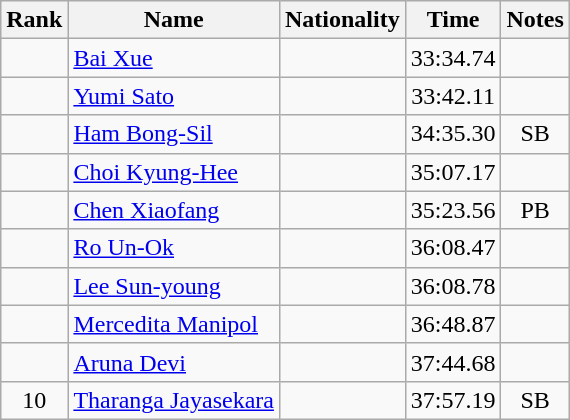<table class="wikitable sortable" style="text-align:center">
<tr>
<th>Rank</th>
<th>Name</th>
<th>Nationality</th>
<th>Time</th>
<th>Notes</th>
</tr>
<tr>
<td></td>
<td align=left><a href='#'>Bai Xue</a></td>
<td align=left></td>
<td>33:34.74</td>
<td></td>
</tr>
<tr>
<td></td>
<td align=left><a href='#'>Yumi Sato</a></td>
<td align=left></td>
<td>33:42.11</td>
<td></td>
</tr>
<tr>
<td></td>
<td align=left><a href='#'>Ham Bong-Sil</a></td>
<td align=left></td>
<td>34:35.30</td>
<td>SB</td>
</tr>
<tr>
<td></td>
<td align=left><a href='#'>Choi Kyung-Hee</a></td>
<td align=left></td>
<td>35:07.17</td>
<td></td>
</tr>
<tr>
<td></td>
<td align=left><a href='#'>Chen Xiaofang</a></td>
<td align=left></td>
<td>35:23.56</td>
<td>PB</td>
</tr>
<tr>
<td></td>
<td align=left><a href='#'>Ro Un-Ok</a></td>
<td align=left></td>
<td>36:08.47</td>
<td></td>
</tr>
<tr>
<td></td>
<td align=left><a href='#'>Lee Sun-young</a></td>
<td align=left></td>
<td>36:08.78</td>
<td></td>
</tr>
<tr>
<td></td>
<td align=left><a href='#'>Mercedita Manipol</a></td>
<td align=left></td>
<td>36:48.87</td>
<td></td>
</tr>
<tr>
<td></td>
<td align=left><a href='#'>Aruna Devi</a></td>
<td align=left></td>
<td>37:44.68</td>
<td></td>
</tr>
<tr>
<td>10</td>
<td align=left><a href='#'>Tharanga Jayasekara</a></td>
<td align=left></td>
<td>37:57.19</td>
<td>SB</td>
</tr>
</table>
